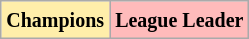<table class="wikitable">
<tr>
<td bgcolor="#ffeeaa"><small><strong>Champions</strong></small></td>
<td bgcolor="#ffbbbb"><small><strong>League Leader</strong></small></td>
</tr>
</table>
